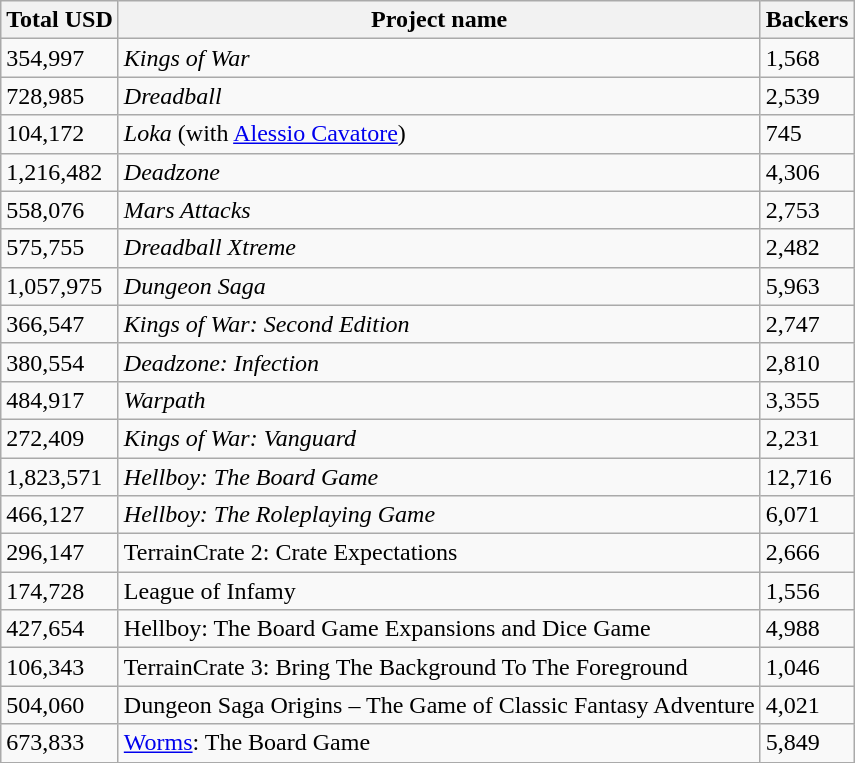<table class="wikitable sortable">
<tr>
<th>Total USD</th>
<th>Project name</th>
<th>Backers</th>
</tr>
<tr>
<td>354,997</td>
<td><em>Kings of War</em></td>
<td>1,568</td>
</tr>
<tr>
<td>728,985</td>
<td><em>Dreadball</em></td>
<td>2,539</td>
</tr>
<tr>
<td>104,172</td>
<td><em>Loka</em> (with <a href='#'>Alessio Cavatore</a>)</td>
<td>745</td>
</tr>
<tr>
<td>1,216,482</td>
<td><em>Deadzone</em></td>
<td>4,306</td>
</tr>
<tr>
<td>558,076</td>
<td><em>Mars Attacks</em></td>
<td>2,753</td>
</tr>
<tr>
<td>575,755</td>
<td><em>Dreadball Xtreme</em></td>
<td>2,482</td>
</tr>
<tr>
<td>1,057,975</td>
<td><em>Dungeon Saga</em></td>
<td>5,963</td>
</tr>
<tr>
<td>366,547</td>
<td><em>Kings of War: Second Edition</em></td>
<td>2,747</td>
</tr>
<tr>
<td>380,554</td>
<td><em>Deadzone: Infection</em></td>
<td>2,810</td>
</tr>
<tr>
<td>484,917</td>
<td><em>Warpath</em></td>
<td>3,355</td>
</tr>
<tr>
<td>272,409</td>
<td><em>Kings of War: Vanguard</em></td>
<td>2,231</td>
</tr>
<tr>
<td>1,823,571</td>
<td><em>Hellboy: The Board Game</em></td>
<td>12,716</td>
</tr>
<tr>
<td>466,127</td>
<td><em>Hellboy: The Roleplaying Game</em></td>
<td>6,071</td>
</tr>
<tr>
<td>296,147</td>
<td>TerrainCrate 2: Crate Expectations</td>
<td>2,666</td>
</tr>
<tr>
<td>174,728</td>
<td>League of Infamy</td>
<td>1,556</td>
</tr>
<tr>
<td>427,654</td>
<td>Hellboy: The Board Game Expansions and Dice Game</td>
<td>4,988</td>
</tr>
<tr>
<td>106,343</td>
<td>TerrainCrate 3: Bring The Background To The Foreground</td>
<td>1,046</td>
</tr>
<tr>
<td>504,060</td>
<td>Dungeon Saga Origins – The Game of Classic Fantasy Adventure</td>
<td>4,021</td>
</tr>
<tr>
<td>673,833</td>
<td><a href='#'>Worms</a>: The Board Game</td>
<td>5,849</td>
</tr>
<tr>
</tr>
</table>
